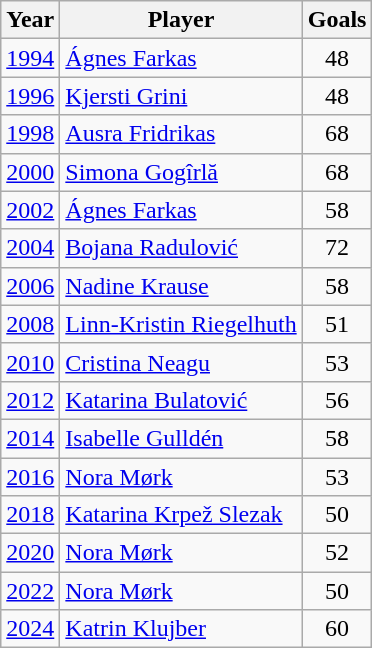<table class="wikitable">
<tr>
<th>Year</th>
<th>Player</th>
<th>Goals</th>
</tr>
<tr>
<td><a href='#'>1994</a></td>
<td> <a href='#'>Ágnes Farkas</a></td>
<td align=center>48</td>
</tr>
<tr>
<td><a href='#'>1996</a></td>
<td> <a href='#'>Kjersti Grini</a></td>
<td align=center>48</td>
</tr>
<tr>
<td><a href='#'>1998</a></td>
<td> <a href='#'>Ausra Fridrikas</a></td>
<td align=center>68</td>
</tr>
<tr>
<td><a href='#'>2000</a></td>
<td> <a href='#'>Simona Gogîrlă</a></td>
<td align=center>68</td>
</tr>
<tr>
<td><a href='#'>2002</a></td>
<td> <a href='#'>Ágnes Farkas</a></td>
<td align=center>58</td>
</tr>
<tr>
<td><a href='#'>2004</a></td>
<td> <a href='#'>Bojana Radulović</a></td>
<td align=center>72</td>
</tr>
<tr>
<td><a href='#'>2006</a></td>
<td> <a href='#'>Nadine Krause</a></td>
<td align=center>58</td>
</tr>
<tr>
<td><a href='#'>2008</a></td>
<td> <a href='#'>Linn-Kristin Riegelhuth</a></td>
<td align=center>51</td>
</tr>
<tr>
<td><a href='#'>2010</a></td>
<td> <a href='#'>Cristina Neagu</a></td>
<td align=center>53</td>
</tr>
<tr>
<td><a href='#'>2012</a></td>
<td> <a href='#'>Katarina Bulatović</a></td>
<td align=center>56</td>
</tr>
<tr>
<td><a href='#'>2014</a></td>
<td> <a href='#'>Isabelle Gulldén</a></td>
<td align=center>58</td>
</tr>
<tr>
<td><a href='#'>2016</a></td>
<td> <a href='#'>Nora Mørk</a></td>
<td align=center>53</td>
</tr>
<tr>
<td><a href='#'>2018</a></td>
<td> <a href='#'>Katarina Krpež Slezak</a></td>
<td align=center>50</td>
</tr>
<tr>
<td><a href='#'>2020</a></td>
<td> <a href='#'>Nora Mørk</a></td>
<td align=center>52</td>
</tr>
<tr>
<td><a href='#'>2022</a></td>
<td> <a href='#'>Nora Mørk</a></td>
<td align=center>50</td>
</tr>
<tr>
<td><a href='#'>2024</a></td>
<td> <a href='#'>Katrin Klujber</a></td>
<td align=center>60</td>
</tr>
</table>
